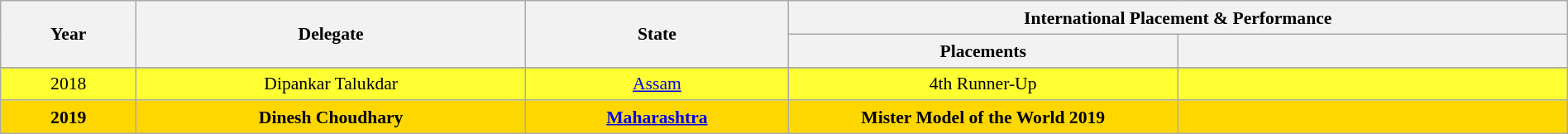<table class="wikitable" style="text-align:center; line-height:20px; font-size:90%; width:100%;">
<tr>
<th rowspan="2"  width=100px>Year</th>
<th rowspan="2"  width=300px>Delegate</th>
<th rowspan="2"  width=200px>State</th>
<th colspan="2"  width=100px>International Placement & Performance</th>
</tr>
<tr>
<th width=300px>Placements</th>
<th width=300px></th>
</tr>
<tr>
</tr>
<tr style="background-color:#FFFF33;">
<td>2018</td>
<td>Dipankar Talukdar</td>
<td><a href='#'>Assam</a></td>
<td>4th Runner-Up</td>
<td style="background:;"></td>
</tr>
<tr style="background-color:gold; font-weight: bold">
<td>2019</td>
<td>Dinesh Choudhary</td>
<td><a href='#'>Maharashtra</a></td>
<td>Mister Model of the World 2019</td>
<td style="background:;"></td>
</tr>
</table>
